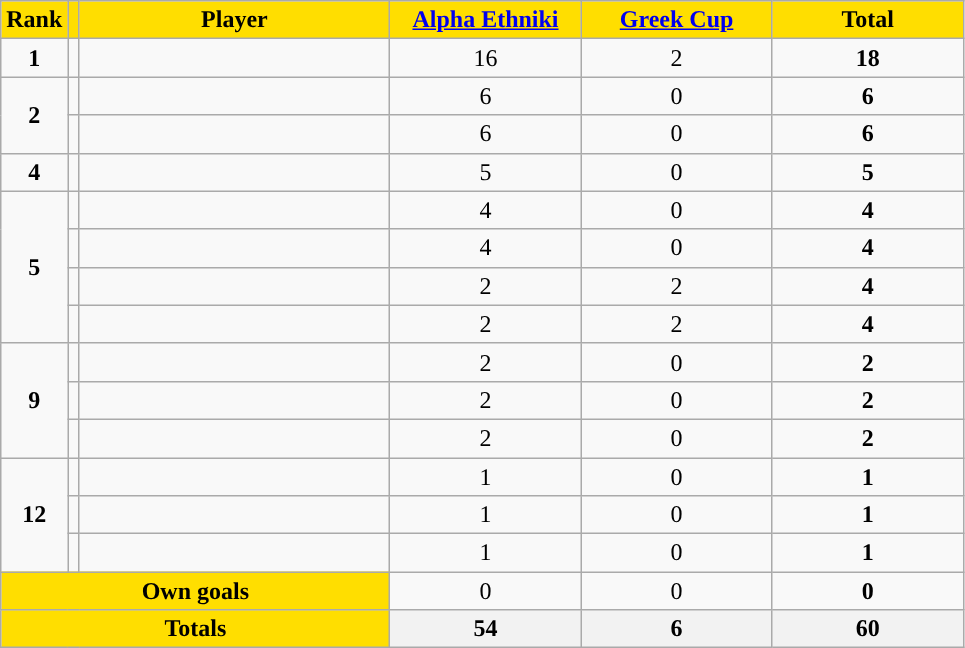<table class="wikitable sortable" style="text-align: center">
<tr>
<th style="background:#FFDE00">Rank</th>
<th style="background:#FFDE00"></th>
<th width=200 style="background:#FFDE00">Player</th>
<th width=120 style="background:#FFDE00"><a href='#'>Alpha Ethniki</a></th>
<th width=120 style="background:#FFDE00"><a href='#'>Greek Cup</a></th>
<th width=120 style="background:#FFDE00">Total</th>
</tr>
<tr>
<td><strong>1</strong></td>
<td></td>
<td align=left></td>
<td>16</td>
<td>2</td>
<td><strong>18</strong></td>
</tr>
<tr>
<td rowspan=2><strong>2</strong></td>
<td></td>
<td align=left></td>
<td>6</td>
<td>0</td>
<td><strong>6</strong></td>
</tr>
<tr>
<td></td>
<td align=left></td>
<td>6</td>
<td>0</td>
<td><strong>6</strong></td>
</tr>
<tr>
<td><strong>4</strong></td>
<td></td>
<td align=left></td>
<td>5</td>
<td>0</td>
<td><strong>5</strong></td>
</tr>
<tr>
<td rowspan=4><strong>5</strong></td>
<td></td>
<td align=left></td>
<td>4</td>
<td>0</td>
<td><strong>4</strong></td>
</tr>
<tr>
<td></td>
<td align=left></td>
<td>4</td>
<td>0</td>
<td><strong>4</strong></td>
</tr>
<tr>
<td></td>
<td align=left></td>
<td>2</td>
<td>2</td>
<td><strong>4</strong></td>
</tr>
<tr>
<td></td>
<td align=left></td>
<td>2</td>
<td>2</td>
<td><strong>4</strong></td>
</tr>
<tr>
<td rowspan=3><strong>9</strong></td>
<td></td>
<td align=left></td>
<td>2</td>
<td>0</td>
<td><strong>2</strong></td>
</tr>
<tr>
<td></td>
<td align=left></td>
<td>2</td>
<td>0</td>
<td><strong>2</strong></td>
</tr>
<tr>
<td></td>
<td align=left></td>
<td>2</td>
<td>0</td>
<td><strong>2</strong></td>
</tr>
<tr>
<td rowspan=3><strong>12</strong></td>
<td></td>
<td align=left></td>
<td>1</td>
<td>0</td>
<td><strong>1</strong></td>
</tr>
<tr>
<td></td>
<td align=left></td>
<td>1</td>
<td>0</td>
<td><strong>1</strong></td>
</tr>
<tr>
<td></td>
<td align=left></td>
<td>1</td>
<td>0</td>
<td><strong>1</strong></td>
</tr>
<tr class="sortbottom">
<td colspan=3 style="background:#FFDE00"><strong>Own goals</strong></td>
<td>0</td>
<td>0</td>
<td><strong>0</strong></td>
</tr>
<tr class="sortbottom">
<th colspan=3 style="background:#FFDE00"><strong>Totals</strong></th>
<th><strong>54</strong></th>
<th><strong> 6</strong></th>
<th><strong>60</strong></th>
</tr>
</table>
